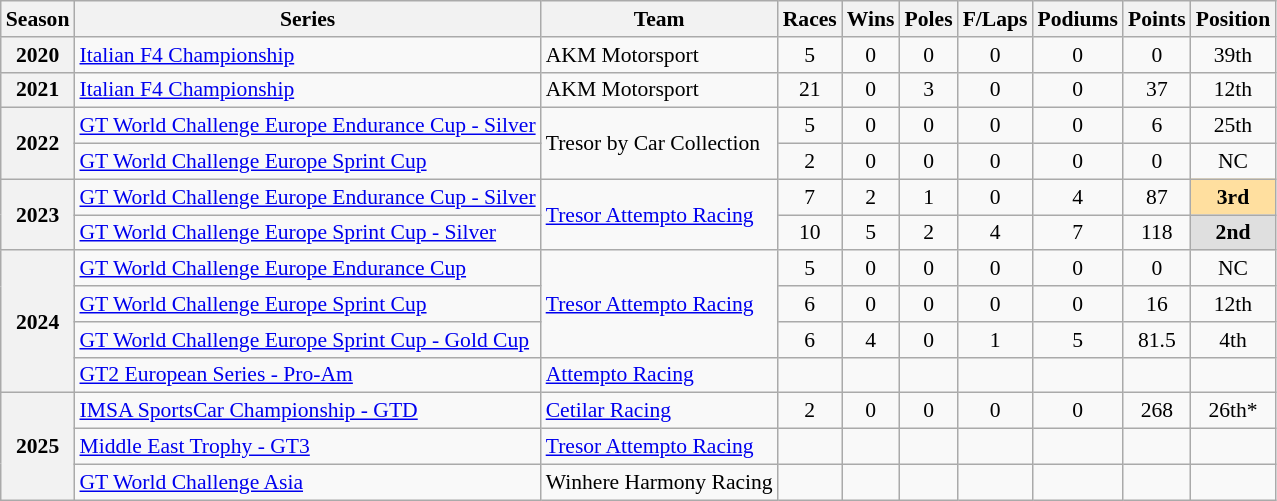<table class="wikitable" style="font-size: 90%; text-align:center">
<tr>
<th>Season</th>
<th>Series</th>
<th>Team</th>
<th>Races</th>
<th>Wins</th>
<th>Poles</th>
<th>F/Laps</th>
<th>Podiums</th>
<th>Points</th>
<th>Position</th>
</tr>
<tr>
<th>2020</th>
<td align=left><a href='#'>Italian F4 Championship</a></td>
<td align=left>AKM Motorsport</td>
<td>5</td>
<td>0</td>
<td>0</td>
<td>0</td>
<td>0</td>
<td>0</td>
<td>39th</td>
</tr>
<tr>
<th>2021</th>
<td align=left><a href='#'>Italian F4 Championship</a></td>
<td align=left>AKM Motorsport</td>
<td>21</td>
<td>0</td>
<td>3</td>
<td>0</td>
<td>0</td>
<td>37</td>
<td>12th</td>
</tr>
<tr>
<th rowspan=2>2022</th>
<td align=left><a href='#'>GT World Challenge Europe Endurance Cup - Silver</a></td>
<td rowspan="2" align=left>Tresor by Car Collection</td>
<td>5</td>
<td>0</td>
<td>0</td>
<td>0</td>
<td>0</td>
<td>6</td>
<td>25th</td>
</tr>
<tr>
<td align=left><a href='#'>GT World Challenge Europe Sprint Cup</a></td>
<td>2</td>
<td>0</td>
<td>0</td>
<td>0</td>
<td>0</td>
<td>0</td>
<td>NC</td>
</tr>
<tr>
<th rowspan="2">2023</th>
<td align=left><a href='#'>GT World Challenge Europe Endurance Cup - Silver</a></td>
<td rowspan="2" align=left><a href='#'>Tresor Attempto Racing</a></td>
<td>7</td>
<td>2</td>
<td>1</td>
<td>0</td>
<td>4</td>
<td>87</td>
<td style="background:#FFDF9F;"><strong>3rd</strong></td>
</tr>
<tr>
<td align=left><a href='#'>GT World Challenge Europe Sprint Cup - Silver</a></td>
<td>10</td>
<td>5</td>
<td>2</td>
<td>4</td>
<td>7</td>
<td>118</td>
<td style="background:#DFDFDF;"><strong>2nd</strong></td>
</tr>
<tr>
<th rowspan=4>2024</th>
<td align=left><a href='#'>GT World Challenge Europe Endurance Cup</a></td>
<td rowspan=3 align="left"><a href='#'>Tresor Attempto Racing</a></td>
<td>5</td>
<td>0</td>
<td>0</td>
<td>0</td>
<td>0</td>
<td>0</td>
<td>NC</td>
</tr>
<tr>
<td align=left><a href='#'>GT World Challenge Europe Sprint Cup</a></td>
<td>6</td>
<td>0</td>
<td>0</td>
<td>0</td>
<td>0</td>
<td>16</td>
<td>12th</td>
</tr>
<tr>
<td align=left><a href='#'>GT World Challenge Europe Sprint Cup - Gold Cup</a></td>
<td>6</td>
<td>4</td>
<td>0</td>
<td>1</td>
<td>5</td>
<td>81.5</td>
<td>4th</td>
</tr>
<tr>
<td align=left><a href='#'>GT2 European Series - Pro-Am</a></td>
<td align=left><a href='#'>Attempto Racing</a></td>
<td></td>
<td></td>
<td></td>
<td></td>
<td></td>
<td></td>
<td></td>
</tr>
<tr>
<th rowspan="3">2025</th>
<td align=left><a href='#'>IMSA SportsCar Championship - GTD</a></td>
<td align=left><a href='#'>Cetilar Racing</a></td>
<td>2</td>
<td>0</td>
<td>0</td>
<td>0</td>
<td>0</td>
<td>268</td>
<td>26th*</td>
</tr>
<tr>
<td align=left><a href='#'>Middle East Trophy - GT3</a></td>
<td align=left><a href='#'>Tresor Attempto Racing</a></td>
<td></td>
<td></td>
<td></td>
<td></td>
<td></td>
<td></td>
<td></td>
</tr>
<tr>
<td align=left><a href='#'>GT World Challenge Asia</a></td>
<td align=left>Winhere Harmony Racing</td>
<td></td>
<td></td>
<td></td>
<td></td>
<td></td>
<td></td>
<td></td>
</tr>
</table>
